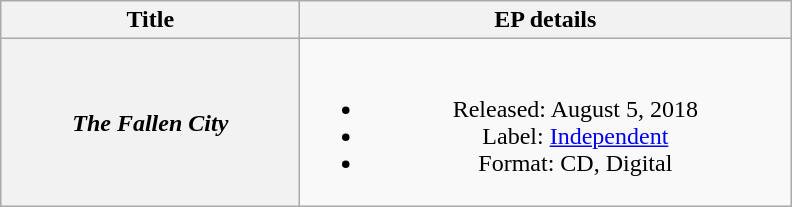<table class="wikitable plainrowheaders" style="text-align:center;">
<tr>
<th scope="col" style="width:12em;">Title</th>
<th scope="col" style="width:20em;">EP details</th>
</tr>
<tr>
<th scope="row"><em>The Fallen City</em></th>
<td><br><ul><li>Released: August 5, 2018</li><li>Label: <a href='#'>Independent</a></li><li>Format: CD, Digital</li></ul></td>
</tr>
</table>
